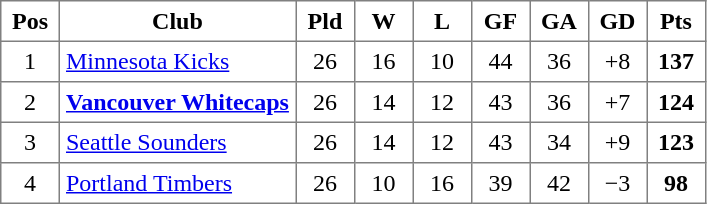<table class="toccolours" border="1" cellpadding="4" cellspacing="0" style="text-align:center; border-collapse: collapse; margin:0;">
<tr>
<th width=30>Pos</th>
<th>Club</th>
<th width=30>Pld</th>
<th width=30>W</th>
<th width=30>L</th>
<th width=30>GF</th>
<th width=30>GA</th>
<th width=30>GD</th>
<th width=30>Pts</th>
</tr>
<tr>
<td>1</td>
<td align=left><a href='#'>Minnesota Kicks</a></td>
<td>26</td>
<td>16</td>
<td>10</td>
<td>44</td>
<td>36</td>
<td>+8</td>
<td><strong>137</strong></td>
</tr>
<tr>
<td>2</td>
<td align=left><strong><a href='#'>Vancouver Whitecaps</a></strong></td>
<td>26</td>
<td>14</td>
<td>12</td>
<td>43</td>
<td>36</td>
<td>+7</td>
<td><strong>124</strong></td>
</tr>
<tr>
<td>3</td>
<td align=left><a href='#'>Seattle Sounders</a></td>
<td>26</td>
<td>14</td>
<td>12</td>
<td>43</td>
<td>34</td>
<td>+9</td>
<td><strong>123</strong></td>
</tr>
<tr>
<td>4</td>
<td align=left><a href='#'>Portland Timbers</a></td>
<td>26</td>
<td>10</td>
<td>16</td>
<td>39</td>
<td>42</td>
<td>−3</td>
<td><strong>98</strong></td>
</tr>
</table>
